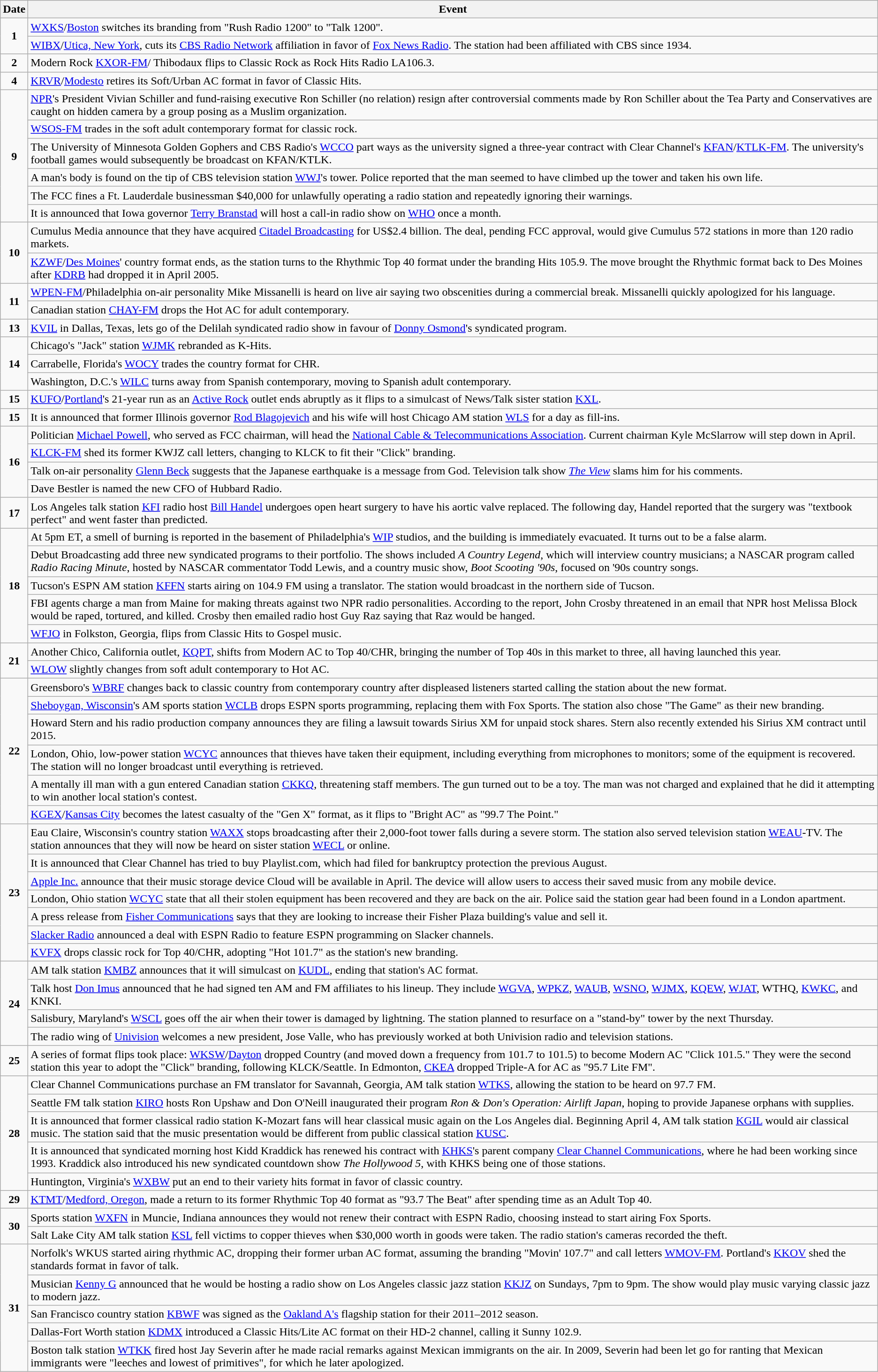<table class="wikitable">
<tr>
<th>Date</th>
<th>Event</th>
</tr>
<tr>
<td style="text-align:center;" rowspan="2"><strong>1</strong></td>
<td><a href='#'>WXKS</a>/<a href='#'>Boston</a> switches its branding from "Rush Radio 1200" to "Talk 1200".</td>
</tr>
<tr>
<td><a href='#'>WIBX</a>/<a href='#'>Utica, New York</a>, cuts its <a href='#'>CBS Radio Network</a> affiliation in favor of <a href='#'>Fox News Radio</a>.  The station had been affiliated with CBS since 1934.</td>
</tr>
<tr>
<td style="text-align:center;"><strong>2</strong></td>
<td>Modern Rock <a href='#'>KXOR-FM</a>/ Thibodaux flips to Classic Rock as Rock Hits Radio LA106.3.</td>
</tr>
<tr>
<td style="text-align:center;" rowspan="1"><strong>4</strong></td>
<td><a href='#'>KRVR</a>/<a href='#'>Modesto</a> retires its Soft/Urban AC format in favor of Classic Hits.</td>
</tr>
<tr>
<td style="text-align:center;" rowspan="6"><strong>9</strong></td>
<td><a href='#'>NPR</a>'s President Vivian Schiller and fund-raising executive Ron Schiller (no relation) resign after controversial comments made by Ron Schiller about the Tea Party and Conservatives are caught on hidden camera by a group posing as a Muslim organization.</td>
</tr>
<tr>
<td><a href='#'>WSOS-FM</a> trades in the soft adult contemporary format for classic rock.</td>
</tr>
<tr>
<td>The University of Minnesota Golden Gophers and CBS Radio's <a href='#'>WCCO</a> part ways as the university signed a three-year contract with Clear Channel's <a href='#'>KFAN</a>/<a href='#'>KTLK-FM</a>. The university's football games would subsequently be broadcast on KFAN/KTLK.</td>
</tr>
<tr>
<td>A man's body is found on the tip of CBS television station <a href='#'>WWJ</a>'s tower. Police reported that the man seemed to have climbed up the tower and taken his own life.</td>
</tr>
<tr>
<td>The FCC fines a Ft. Lauderdale businessman $40,000 for unlawfully operating a radio station and repeatedly ignoring their warnings.</td>
</tr>
<tr>
<td>It is announced that Iowa governor <a href='#'>Terry Branstad</a> will host a call-in radio show on <a href='#'>WHO</a> once a month.</td>
</tr>
<tr>
<td style="text-align:center;" rowspan="2"><strong>10</strong></td>
<td>Cumulus Media announce that they have acquired <a href='#'>Citadel Broadcasting</a> for US$2.4 billion. The deal, pending FCC approval, would give Cumulus 572 stations in more than 120 radio markets.</td>
</tr>
<tr>
<td><a href='#'>KZWF</a>/<a href='#'>Des Moines</a>' country format ends, as the station turns to the Rhythmic Top 40 format under the branding Hits 105.9. The move brought the Rhythmic format back to Des Moines after <a href='#'>KDRB</a> had dropped it in April 2005.</td>
</tr>
<tr>
<td style="text-align:center;" rowspan="2"><strong>11</strong></td>
<td><a href='#'>WPEN-FM</a>/Philadelphia on-air personality Mike Missanelli is heard on live air saying two obscenities during a commercial break. Missanelli quickly apologized for his language.</td>
</tr>
<tr>
<td>Canadian station <a href='#'>CHAY-FM</a> drops the Hot AC for adult contemporary.</td>
</tr>
<tr>
<td style="text-align:center;"><strong>13</strong></td>
<td><a href='#'>KVIL</a> in Dallas, Texas, lets go of the Delilah syndicated radio show in favour of <a href='#'>Donny Osmond</a>'s syndicated program.</td>
</tr>
<tr>
<td style="text-align:center;" rowspan="3"><strong>14</strong></td>
<td>Chicago's "Jack" station <a href='#'>WJMK</a> rebranded as K-Hits.</td>
</tr>
<tr>
<td>Carrabelle, Florida's <a href='#'>WOCY</a> trades the country format for CHR.</td>
</tr>
<tr>
<td>Washington, D.C.'s <a href='#'>WILC</a> turns away from Spanish contemporary, moving to Spanish adult contemporary.</td>
</tr>
<tr>
<td style="text-align:center;"><strong>15</strong></td>
<td><a href='#'>KUFO</a>/<a href='#'>Portland</a>'s 21-year run as an <a href='#'>Active Rock</a> outlet ends abruptly as it flips to a simulcast of News/Talk sister station <a href='#'>KXL</a>.</td>
</tr>
<tr>
<td style="text-align:center;"><strong>15</strong></td>
<td>It is announced that former Illinois governor <a href='#'>Rod Blagojevich</a> and his wife will host Chicago AM station <a href='#'>WLS</a> for a day as fill-ins.</td>
</tr>
<tr>
<td style="text-align:center;" rowspan="4"><strong>16</strong></td>
<td>Politician <a href='#'>Michael Powell</a>, who served as FCC chairman, will head the <a href='#'>National Cable & Telecommunications Association</a>. Current chairman Kyle McSlarrow will step down in April.</td>
</tr>
<tr>
<td><a href='#'>KLCK-FM</a> shed its former KWJZ call letters, changing to KLCK to fit their "Click" branding.</td>
</tr>
<tr>
<td>Talk on-air personality <a href='#'>Glenn Beck</a> suggests that the Japanese earthquake is a message from God. Television talk show <em><a href='#'>The View</a></em> slams him for his comments.</td>
</tr>
<tr>
<td>Dave Bestler is named the new CFO of Hubbard Radio.</td>
</tr>
<tr>
<td style="text-align:center;"><strong>17</strong></td>
<td>Los Angeles talk station <a href='#'>KFI</a> radio host <a href='#'>Bill Handel</a> undergoes open heart surgery to have his aortic valve replaced. The following day, Handel reported that the surgery was "textbook perfect" and went faster than predicted.</td>
</tr>
<tr>
<td style="text-align:center;" rowspan="5"><strong>18</strong></td>
<td>At 5pm ET, a smell of burning is reported in the basement of Philadelphia's <a href='#'>WIP</a> studios, and the building is immediately evacuated. It turns out to be a false alarm.</td>
</tr>
<tr>
<td>Debut Broadcasting add three new syndicated programs to their portfolio. The shows included <em>A Country Legend</em>, which will interview country musicians; a NASCAR program called <em>Radio Racing Minute</em>, hosted by NASCAR commentator Todd Lewis, and a country music show, <em>Boot Scooting '90s</em>, focused on '90s country songs.</td>
</tr>
<tr>
<td>Tucson's ESPN AM station <a href='#'>KFFN</a> starts airing on 104.9 FM using a translator. The station would broadcast in the northern side of Tucson.</td>
</tr>
<tr>
<td>FBI agents charge a man from Maine for making threats against two NPR radio personalities. According to the report, John Crosby threatened in an email that NPR host Melissa Block would be raped, tortured, and killed. Crosby then emailed radio host Guy Raz saying that Raz would be hanged.</td>
</tr>
<tr>
<td><a href='#'>WFJO</a> in Folkston, Georgia, flips from Classic Hits to Gospel music.</td>
</tr>
<tr>
<td style="text-align:center;" rowspan="2"><strong>21</strong></td>
<td>Another Chico, California outlet, <a href='#'>KQPT</a>, shifts from Modern AC to Top 40/CHR, bringing the number of Top 40s in this market to three, all having launched this year.</td>
</tr>
<tr>
<td><a href='#'>WLOW</a> slightly changes from soft adult contemporary to Hot AC.</td>
</tr>
<tr>
<td style="text-align:center;" rowspan="6"><strong>22</strong></td>
<td>Greensboro's <a href='#'>WBRF</a> changes back to classic country from contemporary country after displeased listeners started calling the station about the new format.</td>
</tr>
<tr>
<td><a href='#'>Sheboygan, Wisconsin</a>'s AM sports station <a href='#'>WCLB</a> drops ESPN sports programming, replacing them with Fox Sports. The station also chose "The Game" as their new branding.</td>
</tr>
<tr>
<td>Howard Stern and his radio production company announces they are filing a lawsuit towards Sirius XM for unpaid stock shares. Stern also recently extended his Sirius XM contract until 2015.</td>
</tr>
<tr>
<td>London, Ohio, low-power station <a href='#'>WCYC</a> announces that thieves have taken their equipment, including everything from microphones to monitors; some of the equipment is recovered. The station will no longer broadcast until everything is retrieved.</td>
</tr>
<tr>
<td>A mentally ill man with a gun entered Canadian station <a href='#'>CKKQ</a>, threatening staff members. The gun turned out to be a toy. The man was not charged and explained that he did it attempting to win another local station's contest.</td>
</tr>
<tr>
<td><a href='#'>KGEX</a>/<a href='#'>Kansas City</a> becomes the latest casualty of the "Gen X" format, as it flips to "Bright AC" as "99.7 The Point."</td>
</tr>
<tr>
<td style="text-align:center;" rowspan="7"><strong>23</strong></td>
<td>Eau Claire, Wisconsin's country station <a href='#'>WAXX</a> stops broadcasting after their 2,000-foot tower falls during a severe storm. The station also served television station <a href='#'>WEAU</a>-TV. The station announces that they will now be heard on sister station <a href='#'>WECL</a> or online.</td>
</tr>
<tr>
<td>It is announced that Clear Channel has tried to buy Playlist.com, which had filed for bankruptcy protection the previous August.</td>
</tr>
<tr>
<td><a href='#'>Apple Inc.</a> announce that their music storage device Cloud will be available in April. The device will allow users to access their saved music from any mobile device.</td>
</tr>
<tr>
<td>London, Ohio station <a href='#'>WCYC</a> state that all their stolen equipment has been recovered and they are back on the air. Police said the station gear had been found in a London apartment.</td>
</tr>
<tr>
<td>A press release from <a href='#'>Fisher Communications</a> says that they are looking to increase their Fisher Plaza building's value and sell it.</td>
</tr>
<tr>
<td><a href='#'>Slacker Radio</a> announced a deal with ESPN Radio to feature ESPN programming on Slacker channels.</td>
</tr>
<tr>
<td><a href='#'>KVFX</a> drops classic rock for Top 40/CHR, adopting "Hot 101.7" as the station's new branding.</td>
</tr>
<tr>
<td style="text-align:center;" rowspan="4"><strong>24</strong></td>
<td>AM talk station <a href='#'>KMBZ</a> announces that it will simulcast on <a href='#'>KUDL</a>, ending that station's AC format.</td>
</tr>
<tr>
<td>Talk host <a href='#'>Don Imus</a> announced that he had signed ten AM and FM affiliates to his lineup. They include <a href='#'>WGVA</a>, <a href='#'>WPKZ</a>, <a href='#'>WAUB</a>, <a href='#'>WSNO</a>, <a href='#'>WJMX</a>, <a href='#'>KQEW</a>, <a href='#'>WJAT</a>, WTHQ, <a href='#'>KWKC</a>, and KNKI.</td>
</tr>
<tr>
<td>Salisbury, Maryland's <a href='#'>WSCL</a> goes off the air when their tower is damaged by lightning. The station planned to resurface on a "stand-by" tower by the next Thursday.</td>
</tr>
<tr>
<td>The radio wing of <a href='#'>Univision</a> welcomes a new president, Jose Valle, who has previously worked at both Univision radio and television stations.</td>
</tr>
<tr>
<td style="text-align:center;"><strong>25</strong></td>
<td>A series of format flips took place: <a href='#'>WKSW</a>/<a href='#'>Dayton</a> dropped Country (and moved down a frequency from 101.7 to 101.5) to become Modern AC "Click 101.5." They were the second station this year to adopt the "Click" branding, following KLCK/Seattle. In Edmonton, <a href='#'>CKEA</a> dropped Triple-A for AC as "95.7 Lite FM".</td>
</tr>
<tr>
<td style="text-align:center;" rowspan="5"><strong>28</strong></td>
<td>Clear Channel Communications purchase an FM translator for Savannah, Georgia, AM talk station <a href='#'>WTKS</a>, allowing the station to be heard on 97.7 FM.</td>
</tr>
<tr>
<td>Seattle FM talk station <a href='#'>KIRO</a> hosts Ron Upshaw and Don O'Neill inaugurated their program <em>Ron & Don's Operation: Airlift Japan</em>, hoping to provide Japanese orphans with supplies.</td>
</tr>
<tr>
<td>It is announced that former classical radio station K-Mozart fans will hear classical music again on the Los Angeles dial. Beginning April 4, AM talk station <a href='#'>KGIL</a> would air classical music. The station said that the music presentation would be different from public classical station <a href='#'>KUSC</a>.</td>
</tr>
<tr>
<td>It is announced that syndicated morning host Kidd Kraddick has renewed his contract with <a href='#'>KHKS</a>'s parent company <a href='#'>Clear Channel Communications</a>, where he had been working since 1993. Kraddick also introduced his new syndicated countdown show <em>The Hollywood 5</em>, with KHKS being one of those stations.</td>
</tr>
<tr>
<td>Huntington, Virginia's <a href='#'>WXBW</a> put an end to their variety hits format in favor of classic country.</td>
</tr>
<tr>
<td style="text-align:center;"><strong>29</strong></td>
<td><a href='#'>KTMT</a>/<a href='#'>Medford, Oregon</a>, made a return to its former Rhythmic Top 40 format as "93.7 The Beat" after spending time as an Adult Top 40.</td>
</tr>
<tr>
<td style="text-align:center;" rowspan="2"><strong>30</strong></td>
<td>Sports station <a href='#'>WXFN</a> in Muncie, Indiana announces they would not renew their contract with ESPN Radio, choosing instead to start airing Fox Sports.</td>
</tr>
<tr>
<td>Salt Lake City AM talk station <a href='#'>KSL</a> fell victims to copper thieves when $30,000 worth in goods were taken. The radio station's cameras recorded the theft.</td>
</tr>
<tr>
<td style="text-align:center;" rowspan="5"><strong>31</strong></td>
<td>Norfolk's WKUS started airing rhythmic AC, dropping their former urban AC format, assuming the branding "Movin' 107.7" and call letters <a href='#'>WMOV-FM</a>. Portland's <a href='#'>KKOV</a> shed the standards format in favor of talk.</td>
</tr>
<tr>
<td>Musician <a href='#'>Kenny G</a> announced that he would be hosting a radio show on Los Angeles classic jazz station <a href='#'>KKJZ</a> on Sundays, 7pm to 9pm. The show would play music varying classic jazz to modern jazz.</td>
</tr>
<tr>
<td>San Francisco country station <a href='#'>KBWF</a> was signed as the <a href='#'>Oakland A's</a> flagship station for their 2011–2012 season.</td>
</tr>
<tr>
<td>Dallas-Fort Worth station <a href='#'>KDMX</a> introduced a Classic Hits/Lite AC format on their HD-2 channel, calling it Sunny 102.9.</td>
</tr>
<tr>
<td>Boston talk station <a href='#'>WTKK</a> fired host Jay Severin after he made racial remarks against Mexican immigrants on the air. In 2009, Severin had been let go for ranting that Mexican immigrants were "leeches and lowest of primitives", for which he later apologized.</td>
</tr>
</table>
